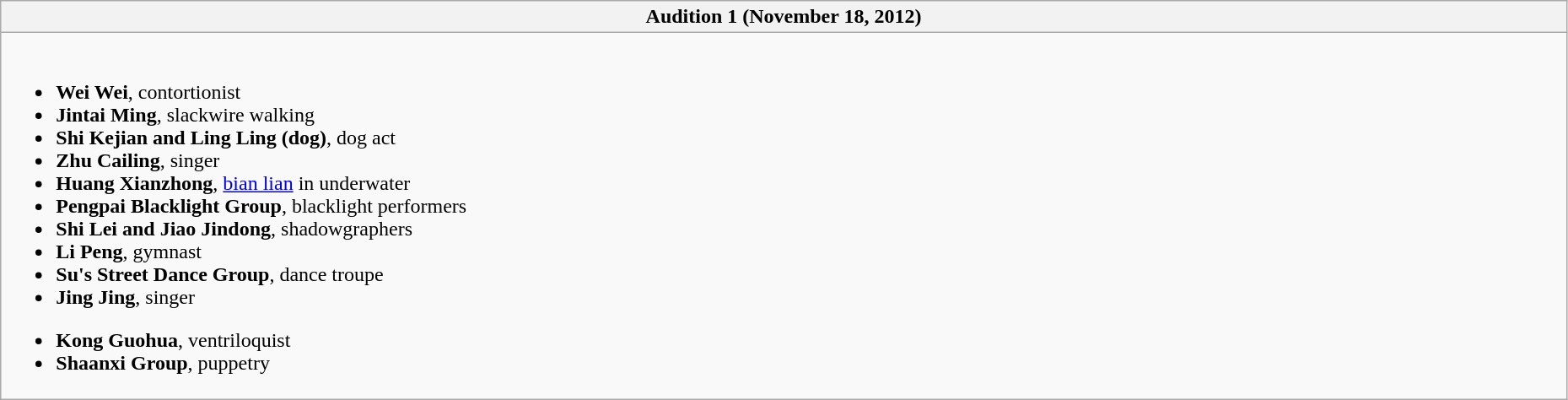<table class="wikitable collapsible collapsed" style="width: 98%">
<tr>
<th style="text-align: center">Audition 1 (November 18, 2012)</th>
</tr>
<tr>
<td><br><ul><li><strong>Wei Wei</strong>,  contortionist </li><li><strong>Jintai Ming</strong>, slackwire walking </li><li><strong>Shi Kejian and Ling Ling (dog)</strong>, dog act </li><li><strong>Zhu Cailing</strong>, singer </li><li><strong>Huang Xianzhong</strong>, <a href='#'>bian lian</a> in underwater </li><li><strong>Pengpai Blacklight Group</strong>, blacklight performers </li><li><strong>Shi Lei and Jiao Jindong</strong>, shadowgraphers </li><li><strong>Li Peng</strong>, gymnast </li><li><strong>Su's Street Dance Group</strong>, dance troupe </li><li><strong>Jing Jing</strong>, singer </li></ul><ul><li><strong>Kong Guohua</strong>, ventriloquist </li><li><strong>Shaanxi Group</strong>, puppetry </li></ul></td>
</tr>
</table>
